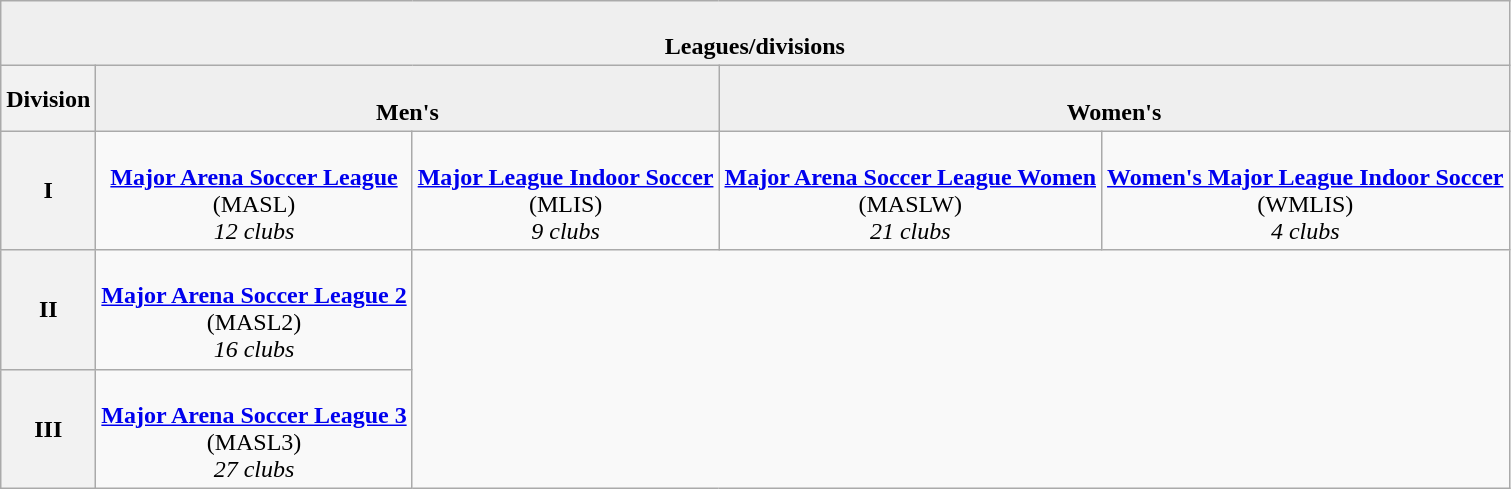<table class="wikitable">
<tr style="background:#efefef;">
<td colspan=5 style="text-align:center;"><br><strong>Leagues/divisions</strong></td>
</tr>
<tr style="background:#efefef;">
<th>Division</th>
<td colspan=2 style="text-align:center;"><br><strong>Men's</strong></td>
<td colspan=2 style="text-align:center;"><br><strong>Women's</strong></td>
</tr>
<tr>
<th>I</th>
<td style="text-align:center;"><br><strong><a href='#'>Major Arena Soccer League</a></strong><br>
(MASL)<br>
<em>12 clubs</em></td>
<td style="text-align:center;"><br><strong><a href='#'>Major League Indoor Soccer</a></strong><br>
(MLIS)<br>
<em>9 clubs</em></td>
<td style="text-align:center;"><br><strong><a href='#'>Major Arena Soccer League Women</a></strong><br>
(MASLW)<br>
<em>21 clubs</em></td>
<td style="text-align:center;"><br><strong><a href='#'>Women's Major League Indoor Soccer</a></strong><br>
(WMLIS)<br>
<em>4 clubs</em></td>
</tr>
<tr>
<th>II</th>
<td style="text-align:center;"><br><strong><a href='#'>Major Arena Soccer League 2</a></strong><br>
(MASL2)<br>
<em>16 clubs</em></td>
</tr>
<tr>
<th>III</th>
<td style="text-align:center;"><br><strong><a href='#'>Major Arena Soccer League 3</a></strong><br>
(MASL3)<br>
<em>27 clubs</em></td>
</tr>
</table>
